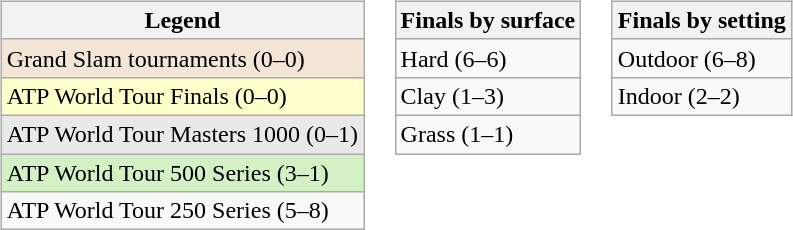<table>
<tr valign="top">
<td><br><table class="wikitable">
<tr>
<th>Legend</th>
</tr>
<tr style="background:#f3e6d7;">
<td>Grand Slam tournaments (0–0)</td>
</tr>
<tr style="background:#ffffcc;">
<td>ATP World Tour Finals (0–0)</td>
</tr>
<tr style="background:#e9e9e9;">
<td>ATP World Tour Masters 1000 (0–1)</td>
</tr>
<tr style="background:#d4f1c5;">
<td>ATP World Tour 500 Series (3–1)</td>
</tr>
<tr>
<td>ATP World Tour 250 Series (5–8)</td>
</tr>
</table>
</td>
<td><br><table class="wikitable">
<tr>
<th>Finals by surface</th>
</tr>
<tr>
<td>Hard (6–6)</td>
</tr>
<tr>
<td>Clay (1–3)</td>
</tr>
<tr>
<td>Grass (1–1)</td>
</tr>
</table>
</td>
<td><br><table class="wikitable">
<tr>
<th>Finals by setting</th>
</tr>
<tr>
<td>Outdoor (6–8)</td>
</tr>
<tr>
<td>Indoor (2–2)</td>
</tr>
</table>
</td>
</tr>
</table>
